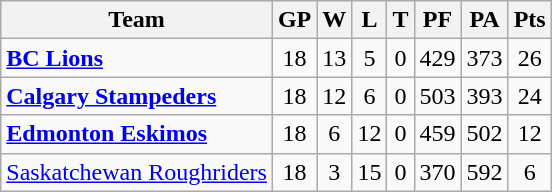<table class="wikitable" style="float:left; margin-right:1em">
<tr>
<th>Team</th>
<th>GP</th>
<th>W</th>
<th>L</th>
<th>T</th>
<th>PF</th>
<th>PA</th>
<th>Pts</th>
</tr>
<tr align="center">
<td align="left"><strong><a href='#'>BC Lions</a></strong></td>
<td>18</td>
<td>13</td>
<td>5</td>
<td>0</td>
<td>429</td>
<td>373</td>
<td>26</td>
</tr>
<tr align="center">
<td align="left"><strong><a href='#'>Calgary Stampeders</a></strong></td>
<td>18</td>
<td>12</td>
<td>6</td>
<td>0</td>
<td>503</td>
<td>393</td>
<td>24</td>
</tr>
<tr align="center">
<td align="left"><strong><a href='#'>Edmonton Eskimos</a></strong></td>
<td>18</td>
<td>6</td>
<td>12</td>
<td>0</td>
<td>459</td>
<td>502</td>
<td>12</td>
</tr>
<tr align="center">
<td align="left"><a href='#'>Saskatchewan Roughriders</a></td>
<td>18</td>
<td>3</td>
<td>15</td>
<td>0</td>
<td>370</td>
<td>592</td>
<td>6</td>
</tr>
</table>
